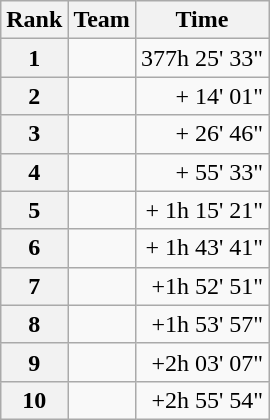<table class="wikitable">
<tr>
<th scope="col">Rank</th>
<th scope="col">Team</th>
<th scope="col">Time</th>
</tr>
<tr>
<th scope="row">1</th>
<td></td>
<td style="text-align:right;">377h 25' 33"</td>
</tr>
<tr>
<th scope="row">2</th>
<td></td>
<td style="text-align:right;">+ 14' 01"</td>
</tr>
<tr>
<th scope="row">3</th>
<td></td>
<td style="text-align:right;">+ 26' 46"</td>
</tr>
<tr>
<th scope="row">4</th>
<td></td>
<td style="text-align:right;">+ 55' 33"</td>
</tr>
<tr>
<th scope="row">5</th>
<td></td>
<td style="text-align:right;">+ 1h 15' 21"</td>
</tr>
<tr>
<th scope="row">6</th>
<td></td>
<td style="text-align:right;">+ 1h 43' 41"</td>
</tr>
<tr>
<th scope="row">7</th>
<td></td>
<td style="text-align:right;">+1h 52' 51"</td>
</tr>
<tr>
<th scope="row">8</th>
<td></td>
<td style="text-align:right;">+1h 53' 57"</td>
</tr>
<tr>
<th scope="row">9</th>
<td></td>
<td style="text-align:right;">+2h 03' 07"</td>
</tr>
<tr>
<th scope="row">10</th>
<td></td>
<td style="text-align:right;">+2h 55' 54"</td>
</tr>
</table>
